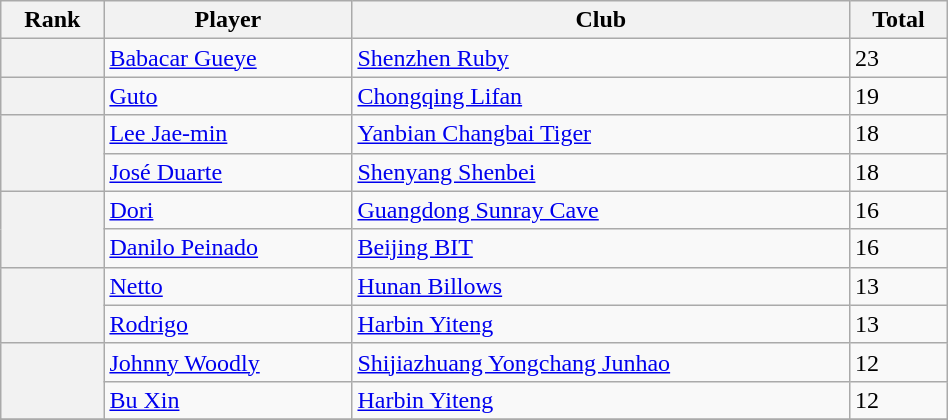<table class=wikitable width=50%>
<tr>
<th>Rank</th>
<th>Player</th>
<th>Club</th>
<th>Total</th>
</tr>
<tr>
<th></th>
<td> <a href='#'>Babacar Gueye</a></td>
<td><a href='#'>Shenzhen Ruby</a></td>
<td>23</td>
</tr>
<tr>
<th></th>
<td> <a href='#'>Guto</a></td>
<td><a href='#'>Chongqing Lifan</a></td>
<td>19</td>
</tr>
<tr>
<th rowspan=2></th>
<td> <a href='#'>Lee Jae-min</a></td>
<td><a href='#'>Yanbian Changbai Tiger</a></td>
<td>18</td>
</tr>
<tr>
<td> <a href='#'>José Duarte</a></td>
<td><a href='#'>Shenyang Shenbei</a></td>
<td>18</td>
</tr>
<tr>
<th rowspan=2></th>
<td> <a href='#'>Dori</a></td>
<td><a href='#'>Guangdong Sunray Cave</a></td>
<td>16</td>
</tr>
<tr>
<td> <a href='#'>Danilo Peinado</a></td>
<td><a href='#'>Beijing BIT</a></td>
<td>16</td>
</tr>
<tr>
<th rowspan=2></th>
<td> <a href='#'>Netto</a></td>
<td><a href='#'>Hunan Billows</a></td>
<td>13</td>
</tr>
<tr>
<td> <a href='#'>Rodrigo</a></td>
<td><a href='#'>Harbin Yiteng</a></td>
<td>13</td>
</tr>
<tr>
<th rowspan=2></th>
<td> <a href='#'>Johnny Woodly</a></td>
<td><a href='#'>Shijiazhuang Yongchang Junhao</a></td>
<td>12</td>
</tr>
<tr>
<td> <a href='#'>Bu Xin</a></td>
<td><a href='#'>Harbin Yiteng</a></td>
<td>12</td>
</tr>
<tr>
</tr>
</table>
